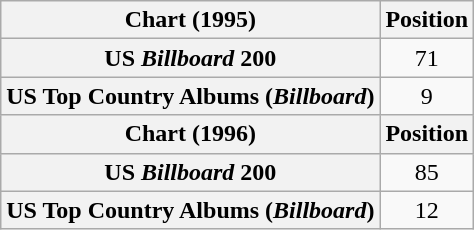<table class="wikitable plainrowheaders" style="text-align:center">
<tr>
<th scope="col">Chart (1995)</th>
<th scope="col">Position</th>
</tr>
<tr>
<th scope="row">US <em>Billboard</em> 200</th>
<td>71</td>
</tr>
<tr>
<th scope="row">US Top Country Albums (<em>Billboard</em>)</th>
<td>9</td>
</tr>
<tr>
<th scope="col">Chart (1996)</th>
<th scope="col">Position</th>
</tr>
<tr>
<th scope="row">US <em>Billboard</em> 200</th>
<td>85</td>
</tr>
<tr>
<th scope="row">US Top Country Albums (<em>Billboard</em>)</th>
<td>12</td>
</tr>
</table>
